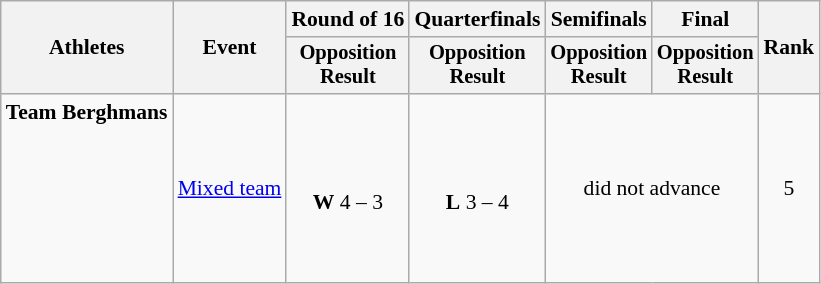<table class="wikitable" style="font-size:90%">
<tr>
<th rowspan="2">Athletes</th>
<th rowspan="2">Event</th>
<th>Round of 16</th>
<th>Quarterfinals</th>
<th>Semifinals</th>
<th>Final</th>
<th rowspan=2>Rank</th>
</tr>
<tr style="font-size:95%">
<th>Opposition<br>Result</th>
<th>Opposition<br>Result</th>
<th>Opposition<br>Result</th>
<th>Opposition<br>Result</th>
</tr>
<tr align=center>
<td align=left><strong>Team Berghmans</strong><br><br><br><br><br><br><br></td>
<td align=left><a href='#'>Mixed team</a></td>
<td><br><strong>W</strong> 4 – 3</td>
<td><br><strong>L</strong> 3 – 4</td>
<td colspan=2>did not advance</td>
<td>5</td>
</tr>
</table>
